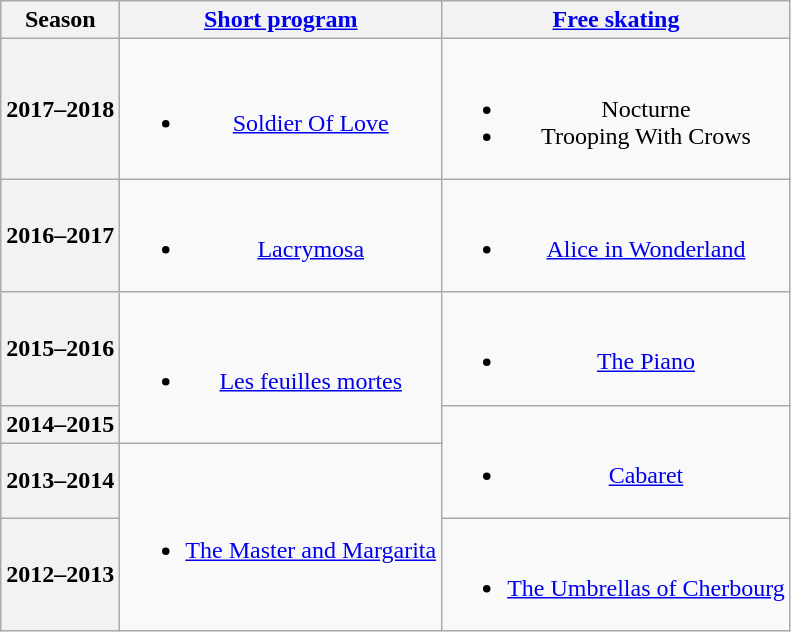<table class=wikitable style=text-align:center>
<tr>
<th>Season</th>
<th><a href='#'>Short program</a></th>
<th><a href='#'>Free skating</a></th>
</tr>
<tr>
<th>2017–2018 <br> </th>
<td><br><ul><li><a href='#'>Soldier Of Love</a> <br></li></ul></td>
<td><br><ul><li>Nocturne <br></li><li>Trooping With Crows <br></li></ul></td>
</tr>
<tr>
<th>2016–2017 <br> </th>
<td><br><ul><li><a href='#'>Lacrymosa</a> <br></li></ul></td>
<td><br><ul><li><a href='#'>Alice in Wonderland</a> <br></li></ul></td>
</tr>
<tr>
<th>2015–2016 <br> </th>
<td rowspan=2><br><ul><li><a href='#'>Les feuilles mortes</a> <br></li></ul></td>
<td><br><ul><li><a href='#'>The Piano</a> <br></li></ul></td>
</tr>
<tr>
<th>2014–2015 <br> </th>
<td rowspan=2><br><ul><li><a href='#'>Cabaret</a> <br></li></ul></td>
</tr>
<tr>
<th>2013–2014</th>
<td rowspan=2><br><ul><li><a href='#'>The Master and Margarita</a> <br></li></ul></td>
</tr>
<tr>
<th>2012–2013</th>
<td><br><ul><li><a href='#'>The Umbrellas of Cherbourg</a> <br></li></ul></td>
</tr>
</table>
